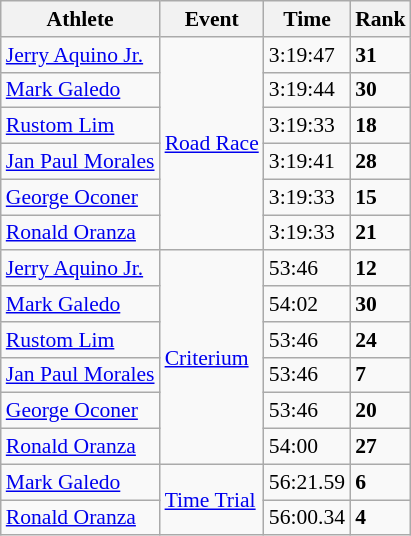<table class=wikitable style="font-size:90%">
<tr>
<th>Athlete</th>
<th>Event</th>
<th>Time</th>
<th>Rank</th>
</tr>
<tr>
<td><a href='#'>Jerry Aquino Jr.</a></td>
<td rowspan="6"><a href='#'>Road Race</a></td>
<td>3:19:47</td>
<td><strong>31</strong></td>
</tr>
<tr>
<td><a href='#'>Mark Galedo</a></td>
<td>3:19:44</td>
<td><strong>30</strong></td>
</tr>
<tr>
<td><a href='#'>Rustom Lim</a></td>
<td>3:19:33</td>
<td><strong>18</strong></td>
</tr>
<tr>
<td><a href='#'>Jan Paul Morales</a></td>
<td>3:19:41</td>
<td><strong>28</strong></td>
</tr>
<tr>
<td><a href='#'>George Oconer</a></td>
<td>3:19:33</td>
<td><strong>15</strong></td>
</tr>
<tr>
<td><a href='#'>Ronald Oranza</a></td>
<td>3:19:33</td>
<td><strong>21</strong></td>
</tr>
<tr>
<td><a href='#'>Jerry Aquino Jr.</a></td>
<td rowspan="6"><a href='#'>Criterium</a></td>
<td>53:46</td>
<td><strong>12</strong></td>
</tr>
<tr>
<td><a href='#'>Mark Galedo</a></td>
<td>54:02</td>
<td><strong>30</strong></td>
</tr>
<tr>
<td><a href='#'>Rustom Lim</a></td>
<td>53:46</td>
<td><strong>24</strong></td>
</tr>
<tr>
<td><a href='#'>Jan Paul Morales</a></td>
<td>53:46</td>
<td><strong>7</strong></td>
</tr>
<tr>
<td><a href='#'>George Oconer</a></td>
<td>53:46</td>
<td><strong>20</strong></td>
</tr>
<tr>
<td><a href='#'>Ronald Oranza</a></td>
<td>54:00</td>
<td><strong>27</strong></td>
</tr>
<tr>
<td><a href='#'>Mark Galedo</a></td>
<td rowspan="2"><a href='#'>Time Trial</a></td>
<td>56:21.59</td>
<td><strong>6</strong></td>
</tr>
<tr>
<td><a href='#'>Ronald Oranza</a></td>
<td>56:00.34</td>
<td><strong>4</strong></td>
</tr>
</table>
